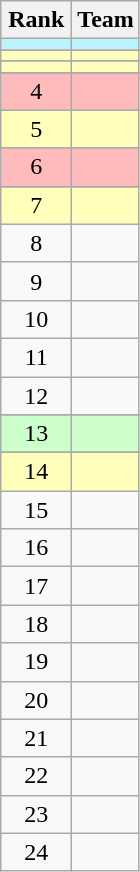<table class="wikitable" style="text-align: center;">
<tr>
<th width=40>Rank</th>
<th>Team</th>
</tr>
<tr bgcolor=BBF3FF>
<td></td>
<td align=left></td>
</tr>
<tr>
</tr>
<tr bgcolor=FFFFBB>
<td></td>
<td align=left></td>
</tr>
<tr>
</tr>
<tr bgcolor=FFFFBB>
<td></td>
<td align=left></td>
</tr>
<tr>
</tr>
<tr bgcolor=FFBBBB>
<td>4</td>
<td align=left></td>
</tr>
<tr>
</tr>
<tr bgcolor=FFFFBB>
<td>5</td>
<td align=left></td>
</tr>
<tr>
</tr>
<tr bgcolor=FFBBBB>
<td>6</td>
<td align=left></td>
</tr>
<tr>
</tr>
<tr bgcolor=FFFFBB>
<td>7</td>
<td align=left></td>
</tr>
<tr>
<td>8</td>
<td align=left></td>
</tr>
<tr>
<td>9</td>
<td align=left></td>
</tr>
<tr>
<td>10</td>
<td align=left></td>
</tr>
<tr>
<td>11</td>
<td align=left></td>
</tr>
<tr>
<td>12</td>
<td align=left></td>
</tr>
<tr>
</tr>
<tr bgcolor=ccffcc>
<td>13</td>
<td align=left></td>
</tr>
<tr>
</tr>
<tr bgcolor=FFFFBB>
<td>14</td>
<td align=left></td>
</tr>
<tr>
<td>15</td>
<td align=left></td>
</tr>
<tr>
<td>16</td>
<td align=left></td>
</tr>
<tr>
<td>17</td>
<td align=left></td>
</tr>
<tr>
<td>18</td>
<td align=left></td>
</tr>
<tr>
<td>19</td>
<td align=left></td>
</tr>
<tr>
<td>20</td>
<td align=left></td>
</tr>
<tr>
<td>21</td>
<td align=left></td>
</tr>
<tr>
<td>22</td>
<td align=left></td>
</tr>
<tr>
<td>23</td>
<td align=left></td>
</tr>
<tr>
<td>24</td>
<td align=left></td>
</tr>
</table>
